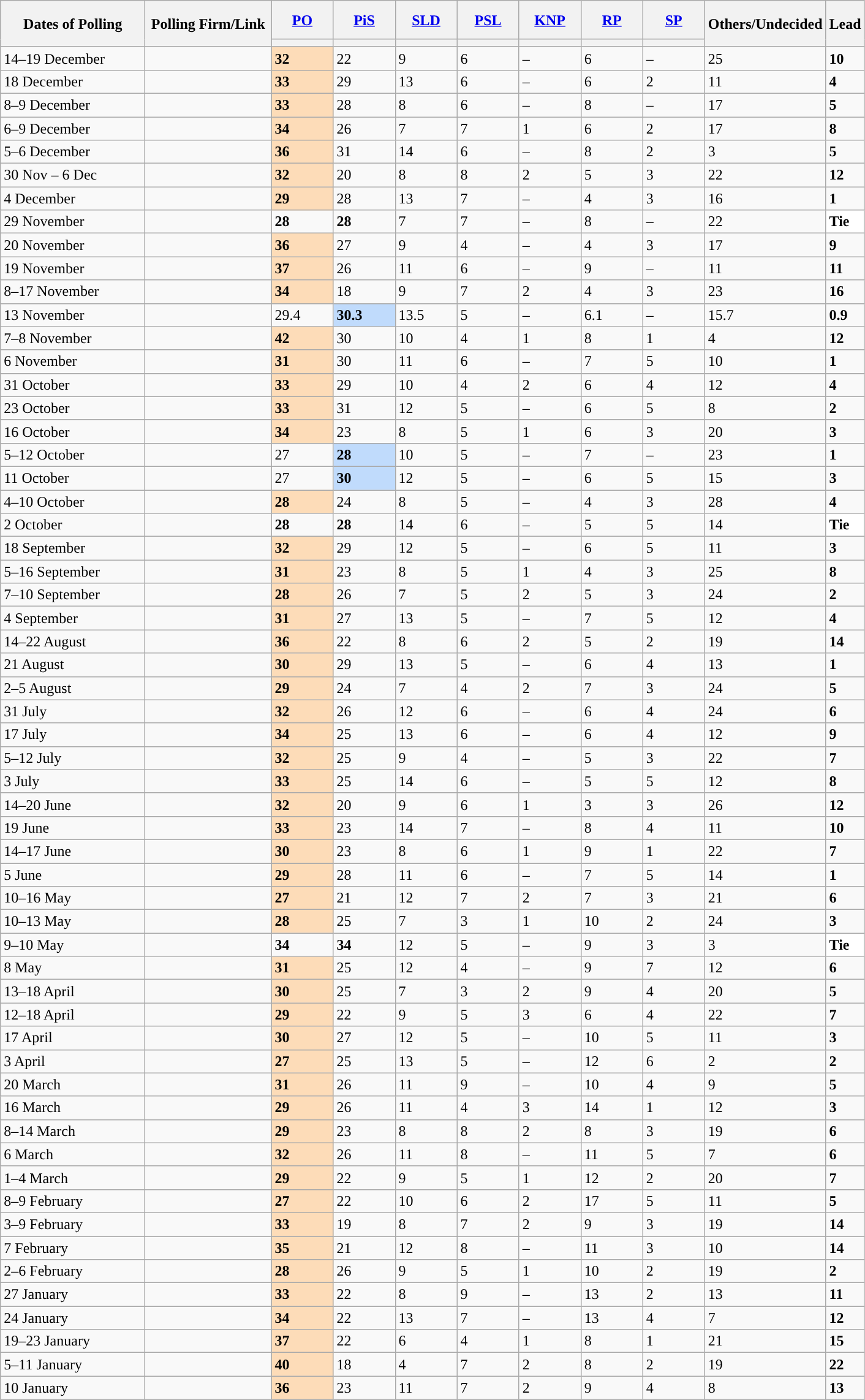<table class="wikitable sortable collapsible">
<tr style="height:42px; text-align:center; background-color:#E9E9E9">
<th rowspan="2" data-sort-type="date" style="width:150px;">Dates of Polling</th>
<th rowspan="2" style="width:130px;">Polling Firm/Link</th>
<th style="width:60px;" class="unsortable"><a href='#'>PO</a></th>
<th style="width:60px;" class="unsortable"><a href='#'>PiS</a></th>
<th style="width:60px;" class="unsortable"><a href='#'>SLD</a></th>
<th style="width:60px;" class="unsortable"><a href='#'>PSL</a></th>
<th style="width:60px;" class="unsortable"><a href='#'>KNP</a></th>
<th style="width:60px;" class="unsortable"><a href='#'>RP</a></th>
<th style="width:60px;" class="unsortable"><a href='#'>SP</a></th>
<th rowspan="2" data-sort-type="number" style="width:40px;">Others/Undecided</th>
<th rowspan="2" data-sort-type="number" style="width:30px;">Lead</th>
</tr>
<tr>
<th data-sort-type="number" style="height:1px; background:"></th>
<th data-sort-type="number" style="height:1px; background:"></th>
<th data-sort-type="number" style="height:1px; background:"></th>
<th data-sort-type="number" style="height:1px; background:"></th>
<th data-sort-type="number" style="height:1px; background:"></th>
<th data-sort-type="number" style="height:1px; background:"></th>
<th data-sort-type="number" style="height:1px; background:"></th>
</tr>
<tr>
<td>14–19 December</td>
<td></td>
<td style="background:#FDDCB8"><strong>32</strong></td>
<td>22</td>
<td>9</td>
<td>6</td>
<td>–</td>
<td>6</td>
<td>–</td>
<td>25</td>
<td style="background:"><strong>10</strong></td>
</tr>
<tr>
<td>18 December</td>
<td></td>
<td style="background:#FDDCB8"><strong>33</strong></td>
<td>29</td>
<td>13</td>
<td>6</td>
<td>–</td>
<td>6</td>
<td>2</td>
<td>11</td>
<td style="background:"><strong>4</strong></td>
</tr>
<tr>
<td>8–9 December</td>
<td></td>
<td style="background:#FDDCB8"><strong>33</strong></td>
<td>28</td>
<td>8</td>
<td>6</td>
<td>–</td>
<td>8</td>
<td>–</td>
<td>17</td>
<td style="background:"><strong>5</strong></td>
</tr>
<tr>
<td>6–9 December</td>
<td></td>
<td style="background:#FDDCB8"><strong>34</strong></td>
<td>26</td>
<td>7</td>
<td>7</td>
<td>1</td>
<td>6</td>
<td>2</td>
<td>17</td>
<td style="background:"><strong>8</strong></td>
</tr>
<tr>
<td>5–6 December</td>
<td></td>
<td style="background:#FDDCB8"><strong>36</strong></td>
<td>31</td>
<td>14</td>
<td>6</td>
<td>–</td>
<td>8</td>
<td>2</td>
<td>3</td>
<td style="background:"><strong>5</strong></td>
</tr>
<tr>
<td>30 Nov – 6 Dec</td>
<td></td>
<td style="background:#FDDCB8"><strong>32</strong></td>
<td>20</td>
<td>8</td>
<td>8</td>
<td>2</td>
<td>5</td>
<td>3</td>
<td>22</td>
<td style="background:"><strong>12</strong></td>
</tr>
<tr>
<td>4 December</td>
<td></td>
<td style="background:#FDDCB8"><strong>29</strong></td>
<td>28</td>
<td>13</td>
<td>7</td>
<td>–</td>
<td>4</td>
<td>3</td>
<td>16</td>
<td style="background:"><strong>1</strong></td>
</tr>
<tr>
<td>29 November</td>
<td></td>
<td><strong>28</strong></td>
<td><strong>28</strong></td>
<td>7</td>
<td>7</td>
<td>–</td>
<td>8</td>
<td>–</td>
<td>22</td>
<td style="background:white; color:black;"><strong>Tie</strong></td>
</tr>
<tr>
<td>20 November</td>
<td></td>
<td style="background:#FDDCB8"><strong>36</strong></td>
<td>27</td>
<td>9</td>
<td>4</td>
<td>–</td>
<td>4</td>
<td>3</td>
<td>17</td>
<td style="background:"><strong>9</strong></td>
</tr>
<tr>
<td>19 November</td>
<td></td>
<td style="background:#FDDCB8"><strong>37</strong></td>
<td>26</td>
<td>11</td>
<td>6</td>
<td>–</td>
<td>9</td>
<td>–</td>
<td>11</td>
<td style="background:"><strong>11</strong></td>
</tr>
<tr>
<td>8–17 November</td>
<td></td>
<td style="background:#FDDCB8"><strong>34</strong></td>
<td>18</td>
<td>9</td>
<td>7</td>
<td>2</td>
<td>4</td>
<td>3</td>
<td>23</td>
<td style="background:"><strong>16</strong></td>
</tr>
<tr>
<td>13 November</td>
<td></td>
<td>29.4</td>
<td style="background:#C0DBFC"><strong>30.3</strong></td>
<td>13.5</td>
<td>5</td>
<td>–</td>
<td>6.1</td>
<td>–</td>
<td>15.7</td>
<td style="background:"><strong>0.9</strong></td>
</tr>
<tr>
<td>7–8 November</td>
<td></td>
<td style="background:#FDDCB8"><strong>42</strong></td>
<td>30</td>
<td>10</td>
<td>4</td>
<td>1</td>
<td>8</td>
<td>1</td>
<td>4</td>
<td style="background:"><strong>12</strong></td>
</tr>
<tr>
<td>6 November</td>
<td></td>
<td style="background:#FDDCB8"><strong>31</strong></td>
<td>30</td>
<td>11</td>
<td>6</td>
<td>–</td>
<td>7</td>
<td>5</td>
<td>10</td>
<td style="background:"><strong>1</strong></td>
</tr>
<tr>
<td>31 October</td>
<td></td>
<td style="background:#FDDCB8"><strong>33</strong></td>
<td>29</td>
<td>10</td>
<td>4</td>
<td>2</td>
<td>6</td>
<td>4</td>
<td>12</td>
<td style="background:"><strong>4</strong></td>
</tr>
<tr>
<td>23 October</td>
<td></td>
<td style="background:#FDDCB8"><strong>33</strong></td>
<td>31</td>
<td>12</td>
<td>5</td>
<td>–</td>
<td>6</td>
<td>5</td>
<td>8</td>
<td style="background:"><strong>2</strong></td>
</tr>
<tr>
<td>16 October</td>
<td></td>
<td style="background:#FDDCB8"><strong>34</strong></td>
<td>23</td>
<td>8</td>
<td>5</td>
<td>1</td>
<td>6</td>
<td>3</td>
<td>20</td>
<td style="background:"><strong>3</strong></td>
</tr>
<tr>
<td>5–12 October</td>
<td></td>
<td>27</td>
<td style="background:#C0DBFC"><strong>28</strong></td>
<td>10</td>
<td>5</td>
<td>–</td>
<td>7</td>
<td>–</td>
<td>23</td>
<td style="background:"><strong>1</strong></td>
</tr>
<tr>
<td>11 October</td>
<td></td>
<td>27</td>
<td style="background:#C0DBFC"><strong>30</strong></td>
<td>12</td>
<td>5</td>
<td>–</td>
<td>6</td>
<td>5</td>
<td>15</td>
<td style="background:"><strong>3</strong></td>
</tr>
<tr>
<td>4–10 October</td>
<td></td>
<td style="background:#FDDCB8"><strong>28</strong></td>
<td>24</td>
<td>8</td>
<td>5</td>
<td>–</td>
<td>4</td>
<td>3</td>
<td>28</td>
<td style="background:"><strong>4</strong></td>
</tr>
<tr>
<td>2 October</td>
<td></td>
<td><strong>28</strong></td>
<td><strong>28</strong></td>
<td>14</td>
<td>6</td>
<td>–</td>
<td>5</td>
<td>5</td>
<td>14</td>
<td style="background:white; color:black;"><strong>Tie</strong></td>
</tr>
<tr>
<td>18 September</td>
<td></td>
<td style="background:#FDDCB8"><strong>32</strong></td>
<td>29</td>
<td>12</td>
<td>5</td>
<td>–</td>
<td>6</td>
<td>5</td>
<td>11</td>
<td style="background:"><strong>3</strong></td>
</tr>
<tr>
<td>5–16 September</td>
<td></td>
<td style="background:#FDDCB8"><strong>31</strong></td>
<td>23</td>
<td>8</td>
<td>5</td>
<td>1</td>
<td>4</td>
<td>3</td>
<td>25</td>
<td style="background:"><strong>8</strong></td>
</tr>
<tr>
<td>7–10 September</td>
<td></td>
<td style="background:#FDDCB8"><strong>28</strong></td>
<td>26</td>
<td>7</td>
<td>5</td>
<td>2</td>
<td>5</td>
<td>3</td>
<td>24</td>
<td style="background:"><strong>2</strong></td>
</tr>
<tr>
<td>4 September</td>
<td></td>
<td style="background:#FDDCB8"><strong>31</strong></td>
<td>27</td>
<td>13</td>
<td>5</td>
<td>–</td>
<td>7</td>
<td>5</td>
<td>12</td>
<td style="background:"><strong>4</strong></td>
</tr>
<tr>
<td>14–22 August</td>
<td></td>
<td style="background:#FDDCB8"><strong>36</strong></td>
<td>22</td>
<td>8</td>
<td>6</td>
<td>2</td>
<td>5</td>
<td>2</td>
<td>19</td>
<td style="background:"><strong>14</strong></td>
</tr>
<tr>
<td>21 August</td>
<td></td>
<td style="background:#FDDCB8"><strong>30</strong></td>
<td>29</td>
<td>13</td>
<td>5</td>
<td>–</td>
<td>6</td>
<td>4</td>
<td>13</td>
<td style="background:"><strong>1</strong></td>
</tr>
<tr>
<td>2–5 August</td>
<td></td>
<td style="background:#FDDCB8"><strong>29</strong></td>
<td>24</td>
<td>7</td>
<td>4</td>
<td>2</td>
<td>7</td>
<td>3</td>
<td>24</td>
<td style="background:"><strong>5</strong></td>
</tr>
<tr>
<td>31 July</td>
<td></td>
<td style="background:#FDDCB8"><strong>32</strong></td>
<td>26</td>
<td>12</td>
<td>6</td>
<td>–</td>
<td>6</td>
<td>4</td>
<td>24</td>
<td style="background:"><strong>6</strong></td>
</tr>
<tr>
<td>17 July</td>
<td></td>
<td style="background:#FDDCB8"><strong>34</strong></td>
<td>25</td>
<td>13</td>
<td>6</td>
<td>–</td>
<td>6</td>
<td>4</td>
<td>12</td>
<td style="background:"><strong>9</strong></td>
</tr>
<tr>
<td>5–12 July</td>
<td></td>
<td style="background:#FDDCB8"><strong>32</strong></td>
<td>25</td>
<td>9</td>
<td>4</td>
<td>–</td>
<td>5</td>
<td>3</td>
<td>22</td>
<td style="background:"><strong>7</strong></td>
</tr>
<tr>
<td>3 July</td>
<td></td>
<td style="background:#FDDCB8"><strong>33</strong></td>
<td>25</td>
<td>14</td>
<td>6</td>
<td>–</td>
<td>5</td>
<td>5</td>
<td>12</td>
<td style="background:"><strong>8</strong></td>
</tr>
<tr>
<td>14–20 June</td>
<td></td>
<td style="background:#FDDCB8"><strong>32</strong></td>
<td>20</td>
<td>9</td>
<td>6</td>
<td>1</td>
<td>3</td>
<td>3</td>
<td>26</td>
<td style="background:"><strong>12</strong></td>
</tr>
<tr>
<td>19 June</td>
<td></td>
<td style="background:#FDDCB8"><strong>33</strong></td>
<td>23</td>
<td>14</td>
<td>7</td>
<td>–</td>
<td>8</td>
<td>4</td>
<td>11</td>
<td style="background:"><strong>10</strong></td>
</tr>
<tr>
<td>14–17 June</td>
<td></td>
<td style="background:#FDDCB8"><strong>30</strong></td>
<td>23</td>
<td>8</td>
<td>6</td>
<td>1</td>
<td>9</td>
<td>1</td>
<td>22</td>
<td style="background:"><strong>7</strong></td>
</tr>
<tr>
<td>5 June</td>
<td></td>
<td style="background:#FDDCB8"><strong>29</strong></td>
<td>28</td>
<td>11</td>
<td>6</td>
<td>–</td>
<td>7</td>
<td>5</td>
<td>14</td>
<td style="background:"><strong>1</strong></td>
</tr>
<tr>
<td>10–16 May</td>
<td></td>
<td style="background:#FDDCB8"><strong>27</strong></td>
<td>21</td>
<td>12</td>
<td>7</td>
<td>2</td>
<td>7</td>
<td>3</td>
<td>21</td>
<td style="background:"><strong>6</strong></td>
</tr>
<tr>
<td>10–13 May</td>
<td></td>
<td style="background:#FDDCB8"><strong>28</strong></td>
<td>25</td>
<td>7</td>
<td>3</td>
<td>1</td>
<td>10</td>
<td>2</td>
<td>24</td>
<td style="background:"><strong>3</strong></td>
</tr>
<tr>
<td>9–10 May</td>
<td></td>
<td><strong>34</strong></td>
<td><strong>34</strong></td>
<td>12</td>
<td>5</td>
<td>–</td>
<td>9</td>
<td>3</td>
<td>3</td>
<td style="background:white; color:black;"><strong>Tie</strong></td>
</tr>
<tr>
<td>8 May</td>
<td></td>
<td style="background:#FDDCB8"><strong>31</strong></td>
<td>25</td>
<td>12</td>
<td>4</td>
<td>–</td>
<td>9</td>
<td>7</td>
<td>12</td>
<td style="background:"><strong>6</strong></td>
</tr>
<tr>
<td>13–18 April</td>
<td></td>
<td style="background:#FDDCB8"><strong>30</strong></td>
<td>25</td>
<td>7</td>
<td>3</td>
<td>2</td>
<td>9</td>
<td>4</td>
<td>20</td>
<td style="background:"><strong>5</strong></td>
</tr>
<tr>
<td>12–18 April</td>
<td></td>
<td style="background:#FDDCB8"><strong>29</strong></td>
<td>22</td>
<td>9</td>
<td>5</td>
<td>3</td>
<td>6</td>
<td>4</td>
<td>22</td>
<td style="background:"><strong>7</strong></td>
</tr>
<tr>
<td>17 April</td>
<td></td>
<td style="background:#FDDCB8"><strong>30</strong></td>
<td>27</td>
<td>12</td>
<td>5</td>
<td>–</td>
<td>10</td>
<td>5</td>
<td>11</td>
<td style="background:"><strong>3</strong></td>
</tr>
<tr>
<td>3 April</td>
<td></td>
<td style="background:#FDDCB8"><strong>27</strong></td>
<td>25</td>
<td>13</td>
<td>5</td>
<td>–</td>
<td>12</td>
<td>6</td>
<td>2</td>
<td style="background:"><strong>2</strong></td>
</tr>
<tr>
<td>20 March</td>
<td></td>
<td style="background:#FDDCB8"><strong>31</strong></td>
<td>26</td>
<td>11</td>
<td>9</td>
<td>–</td>
<td>10</td>
<td>4</td>
<td>9</td>
<td style="background:"><strong>5</strong></td>
</tr>
<tr>
<td>16 March</td>
<td></td>
<td style="background:#FDDCB8"><strong>29</strong></td>
<td>26</td>
<td>11</td>
<td>4</td>
<td>3</td>
<td>14</td>
<td>1</td>
<td>12</td>
<td style="background:"><strong>3</strong></td>
</tr>
<tr>
<td>8–14 March</td>
<td></td>
<td style="background:#FDDCB8"><strong>29</strong></td>
<td>23</td>
<td>8</td>
<td>8</td>
<td>2</td>
<td>8</td>
<td>3</td>
<td>19</td>
<td style="background:"><strong>6</strong></td>
</tr>
<tr>
<td>6 March</td>
<td></td>
<td style="background:#FDDCB8"><strong>32</strong></td>
<td>26</td>
<td>11</td>
<td>8</td>
<td>–</td>
<td>11</td>
<td>5</td>
<td>7</td>
<td style="background:"><strong>6</strong></td>
</tr>
<tr>
<td>1–4 March</td>
<td></td>
<td style="background:#FDDCB8"><strong>29</strong></td>
<td>22</td>
<td>9</td>
<td>5</td>
<td>1</td>
<td>12</td>
<td>2</td>
<td>20</td>
<td style="background:"><strong>7</strong></td>
</tr>
<tr>
<td>8–9 February</td>
<td></td>
<td style="background:#FDDCB8"><strong>27</strong></td>
<td>22</td>
<td>10</td>
<td>6</td>
<td>2</td>
<td>17</td>
<td>5</td>
<td>11</td>
<td style="background:"><strong>5</strong></td>
</tr>
<tr>
<td>3–9 February</td>
<td></td>
<td style="background:#FDDCB8"><strong>33</strong></td>
<td>19</td>
<td>8</td>
<td>7</td>
<td>2</td>
<td>9</td>
<td>3</td>
<td>19</td>
<td style="background:"><strong>14</strong></td>
</tr>
<tr>
<td>7 February</td>
<td></td>
<td style="background:#FDDCB8"><strong>35</strong></td>
<td>21</td>
<td>12</td>
<td>8</td>
<td>–</td>
<td>11</td>
<td>3</td>
<td>10</td>
<td style="background:"><strong>14</strong></td>
</tr>
<tr>
<td>2–6 February</td>
<td></td>
<td style="background:#FDDCB8"><strong>28</strong></td>
<td>26</td>
<td>9</td>
<td>5</td>
<td>1</td>
<td>10</td>
<td>2</td>
<td>19</td>
<td style="background:"><strong>2</strong></td>
</tr>
<tr>
<td>27 January</td>
<td></td>
<td style="background:#FDDCB8"><strong>33</strong></td>
<td>22</td>
<td>8</td>
<td>9</td>
<td>–</td>
<td>13</td>
<td>2</td>
<td>13</td>
<td style="background:"><strong>11</strong></td>
</tr>
<tr>
<td>24 January</td>
<td></td>
<td style="background:#FDDCB8"><strong>34</strong></td>
<td>22</td>
<td>13</td>
<td>7</td>
<td>–</td>
<td>13</td>
<td>4</td>
<td>7</td>
<td style="background:"><strong>12</strong></td>
</tr>
<tr>
<td>19–23 January</td>
<td></td>
<td style="background:#FDDCB8"><strong>37</strong></td>
<td>22</td>
<td>6</td>
<td>4</td>
<td>1</td>
<td>8</td>
<td>1</td>
<td>21</td>
<td style="background:"><strong>15</strong></td>
</tr>
<tr>
<td>5–11 January</td>
<td></td>
<td style="background:#FDDCB8"><strong>40</strong></td>
<td>18</td>
<td>4</td>
<td>7</td>
<td>2</td>
<td>8</td>
<td>2</td>
<td>19</td>
<td style="background:"><strong>22</strong></td>
</tr>
<tr>
<td>10 January</td>
<td></td>
<td style="background:#FDDCB8"><strong>36</strong></td>
<td>23</td>
<td>11</td>
<td>7</td>
<td>2</td>
<td>9</td>
<td>4</td>
<td>8</td>
<td style="background:"><strong>13</strong></td>
</tr>
<tr>
</tr>
</table>
